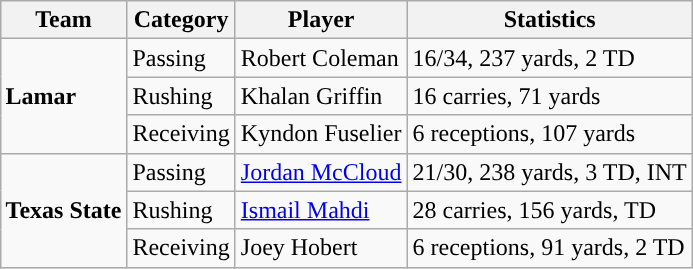<table class="wikitable" style="float: right;">
<tr>
<th>Team</th>
<th>Category</th>
<th>Player</th>
<th>Statistics</th>
</tr>
<tr>
<td rowspan=3><strong>Lamar</strong></td>
<td>Passing</td>
<td>Robert Coleman</td>
<td>16/34, 237 yards, 2 TD</td>
</tr>
<tr>
<td>Rushing</td>
<td>Khalan Griffin</td>
<td>16 carries, 71 yards</td>
</tr>
<tr>
<td>Receiving</td>
<td>Kyndon Fuselier</td>
<td>6 receptions, 107 yards</td>
</tr>
<tr>
<td rowspan=3><strong>Texas State</strong></td>
<td>Passing</td>
<td><a href='#'>Jordan McCloud</a></td>
<td>21/30, 238 yards, 3 TD, INT</td>
</tr>
<tr>
<td>Rushing</td>
<td><a href='#'>Ismail Mahdi</a></td>
<td>28 carries, 156 yards, TD</td>
</tr>
<tr>
<td>Receiving</td>
<td>Joey Hobert</td>
<td>6 receptions, 91 yards, 2 TD</td>
</tr>
</table>
